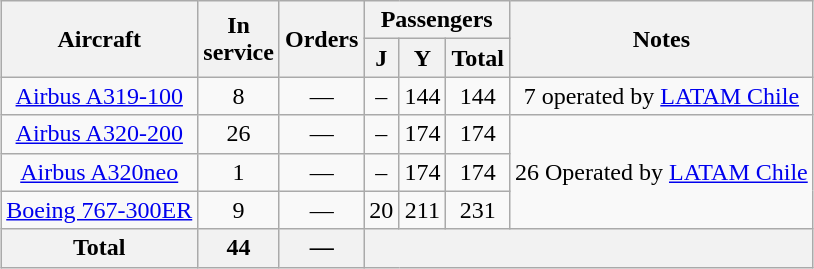<table class="wikitable" style="text-align:center; margin:0.5em auto">
<tr>
<th rowspan=2>Aircraft</th>
<th rowspan=2>In <br> service</th>
<th rowspan=2>Orders</th>
<th colspan=3>Passengers</th>
<th rowspan=2>Notes</th>
</tr>
<tr>
<th><abbr>J</abbr></th>
<th><abbr>Y</abbr></th>
<th>Total</th>
</tr>
<tr>
<td><a href='#'>Airbus A319-100</a></td>
<td>8</td>
<td>—</td>
<td>–</td>
<td>144</td>
<td>144</td>
<td>7 operated by <a href='#'>LATAM Chile</a></td>
</tr>
<tr>
<td><a href='#'>Airbus A320-200</a></td>
<td>26</td>
<td>—</td>
<td>–</td>
<td>174</td>
<td>174</td>
<td rowspan=3>26 Operated by <a href='#'>LATAM Chile</a></td>
</tr>
<tr>
<td><a href='#'>Airbus A320neo</a></td>
<td>1</td>
<td>—</td>
<td>–</td>
<td>174</td>
<td>174</td>
</tr>
<tr>
<td><a href='#'>Boeing 767-300ER</a></td>
<td>9</td>
<td>—</td>
<td>20</td>
<td>211</td>
<td>231</td>
</tr>
<tr>
<th>Total</th>
<th>44</th>
<th>—</th>
<th colspan="4"></th>
</tr>
</table>
